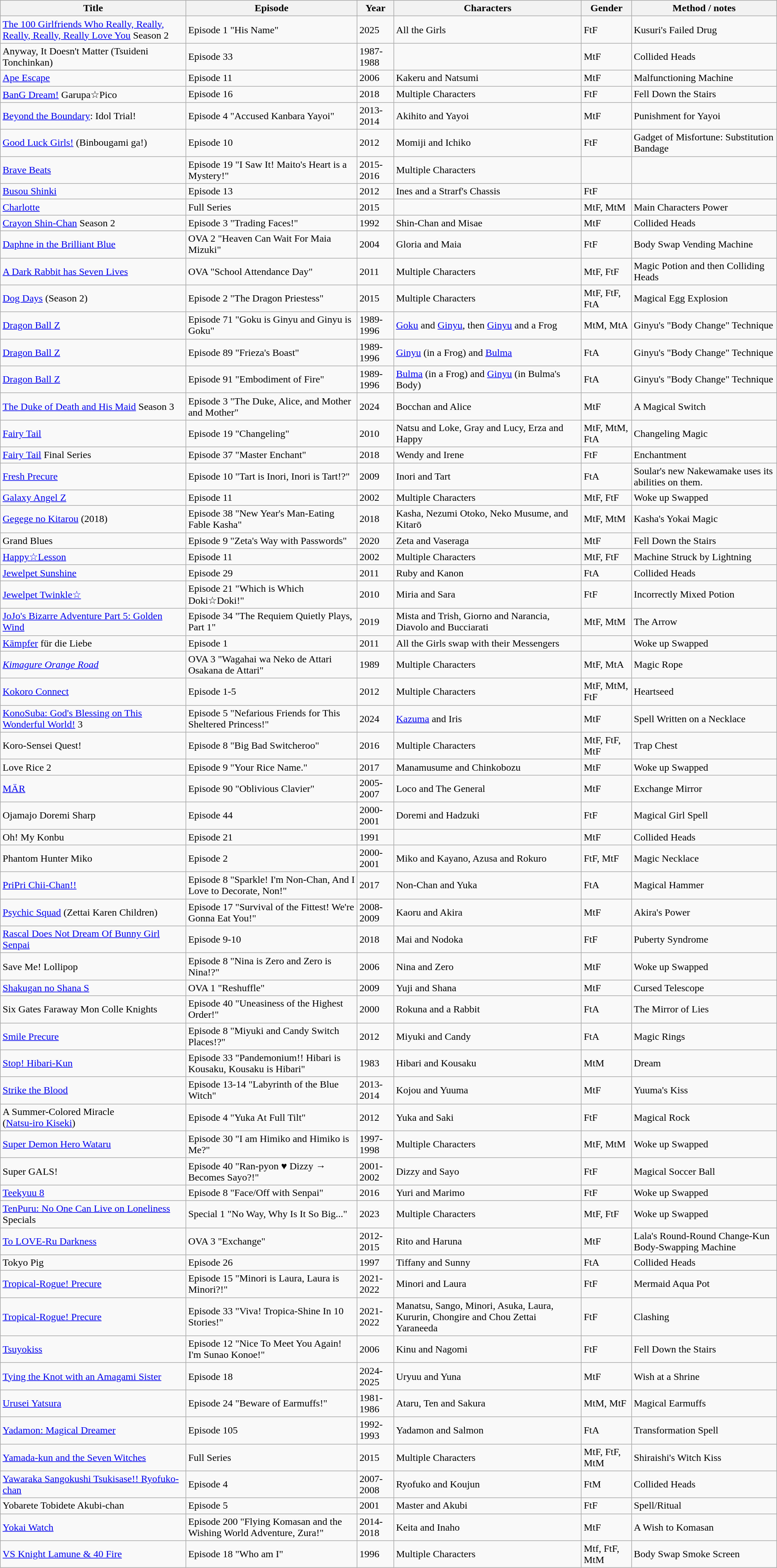<table class="wikitable">
<tr>
<th>Title</th>
<th>Episode</th>
<th>Year</th>
<th>Characters</th>
<th>Gender</th>
<th>Method / notes</th>
</tr>
<tr>
<td><a href='#'>The 100 Girlfriends Who Really, Really, Really, Really, Really Love You</a> Season 2</td>
<td>Episode 1 "His Name"</td>
<td>2025</td>
<td>All the Girls</td>
<td>FtF</td>
<td>Kusuri's Failed Drug</td>
</tr>
<tr>
<td>Anyway, It Doesn't Matter (Tsuideni Tonchinkan)</td>
<td>Episode 33</td>
<td>1987-1988</td>
<td></td>
<td>MtF</td>
<td>Collided Heads</td>
</tr>
<tr>
<td><a href='#'>Ape Escape</a></td>
<td>Episode 11</td>
<td>2006</td>
<td>Kakeru and Natsumi</td>
<td>MtF</td>
<td>Malfunctioning Machine</td>
</tr>
<tr>
<td><a href='#'>BanG Dream!</a> Garupa☆Pico</td>
<td>Episode 16</td>
<td>2018</td>
<td>Multiple Characters</td>
<td>FtF</td>
<td>Fell Down the Stairs</td>
</tr>
<tr>
<td><a href='#'>Beyond the Boundary</a>: Idol Trial!</td>
<td>Episode 4 "Accused Kanbara Yayoi"</td>
<td>2013-2014</td>
<td>Akihito and Yayoi</td>
<td>MtF</td>
<td>Punishment for Yayoi</td>
</tr>
<tr>
<td><a href='#'>Good Luck Girls!</a> (Binbougami ga!)</td>
<td>Episode 10</td>
<td>2012</td>
<td>Momiji and Ichiko</td>
<td>FtF</td>
<td>Gadget of Misfortune: Substitution Bandage</td>
</tr>
<tr>
<td><a href='#'>Brave Beats</a></td>
<td>Episode 19 "I Saw It! Maito's Heart is a Mystery!"</td>
<td>2015-2016</td>
<td>Multiple Characters</td>
<td></td>
<td></td>
</tr>
<tr>
<td><a href='#'>Busou Shinki</a></td>
<td>Episode 13</td>
<td>2012</td>
<td>Ines and a Strarf's Chassis</td>
<td>FtF</td>
<td></td>
</tr>
<tr>
<td><a href='#'>Charlotte</a></td>
<td>Full Series</td>
<td>2015</td>
<td></td>
<td>MtF, MtM</td>
<td>Main Characters Power</td>
</tr>
<tr>
<td><a href='#'>Crayon Shin-Chan</a> Season 2</td>
<td>Episode 3 "Trading Faces!"</td>
<td>1992</td>
<td>Shin-Chan and Misae</td>
<td>MtF</td>
<td>Collided Heads</td>
</tr>
<tr>
<td><a href='#'>Daphne in the Brilliant Blue</a></td>
<td>OVA 2 "Heaven Can Wait For Maia Mizuki"</td>
<td>2004</td>
<td>Gloria and Maia</td>
<td>FtF</td>
<td>Body Swap Vending Machine</td>
</tr>
<tr>
<td><a href='#'>A Dark Rabbit has Seven Lives</a></td>
<td>OVA "School Attendance Day"</td>
<td>2011</td>
<td>Multiple Characters</td>
<td>MtF, FtF</td>
<td>Magic Potion and then Colliding Heads</td>
</tr>
<tr>
<td><a href='#'>Dog Days</a> (Season 2)</td>
<td>Episode 2 "The Dragon Priestess"</td>
<td>2015</td>
<td>Multiple Characters</td>
<td>MtF, FtF, FtA</td>
<td>Magical Egg Explosion</td>
</tr>
<tr>
<td><a href='#'>Dragon Ball Z</a></td>
<td>Episode 71 "Goku is Ginyu and Ginyu is Goku"</td>
<td>1989-1996</td>
<td><a href='#'>Goku</a> and <a href='#'>Ginyu</a>, then <a href='#'>Ginyu</a> and a Frog</td>
<td>MtM, MtA</td>
<td>Ginyu's "Body Change" Technique</td>
</tr>
<tr>
<td><a href='#'>Dragon Ball Z</a></td>
<td>Episode 89 "Frieza's Boast"</td>
<td>1989-1996</td>
<td><a href='#'>Ginyu</a> (in a Frog) and <a href='#'>Bulma</a></td>
<td>FtA</td>
<td>Ginyu's "Body Change" Technique</td>
</tr>
<tr>
<td><a href='#'>Dragon Ball Z</a></td>
<td>Episode 91 "Embodiment of Fire"</td>
<td>1989-1996</td>
<td><a href='#'>Bulma</a> (in a Frog) and <a href='#'>Ginyu</a> (in Bulma's Body)</td>
<td>FtA</td>
<td>Ginyu's "Body Change" Technique</td>
</tr>
<tr>
<td><a href='#'>The Duke of Death and His Maid</a> Season 3</td>
<td>Episode 3 "The Duke, Alice, and Mother and Mother"</td>
<td>2024</td>
<td>Bocchan and Alice</td>
<td>MtF</td>
<td>A Magical Switch</td>
</tr>
<tr>
<td><a href='#'>Fairy Tail</a></td>
<td>Episode 19 "Changeling"</td>
<td>2010</td>
<td>Natsu and Loke, Gray and Lucy, Erza and Happy</td>
<td>MtF, MtM, FtA</td>
<td>Changeling Magic</td>
</tr>
<tr>
<td><a href='#'>Fairy Tail</a> Final Series</td>
<td>Episode 37 "Master Enchant"</td>
<td>2018</td>
<td>Wendy and Irene</td>
<td>FtF</td>
<td>Enchantment</td>
</tr>
<tr>
<td><a href='#'>Fresh Precure</a></td>
<td>Episode 10 "Tart is Inori, Inori is Tart!?"</td>
<td>2009</td>
<td>Inori and Tart</td>
<td>FtA</td>
<td>Soular's new Nakewamake uses its abilities on them.</td>
</tr>
<tr>
<td><a href='#'>Galaxy Angel Z</a></td>
<td>Episode 11</td>
<td>2002</td>
<td>Multiple Characters</td>
<td>MtF, FtF</td>
<td>Woke up Swapped</td>
</tr>
<tr>
<td><a href='#'>Gegege no Kitarou</a> (2018)</td>
<td>Episode 38 "New Year's Man-Eating Fable Kasha"</td>
<td>2018</td>
<td>Kasha, Nezumi Otoko, Neko Musume, and Kitarō</td>
<td>MtF, MtM</td>
<td>Kasha's Yokai Magic</td>
</tr>
<tr>
<td>Grand Blues</td>
<td>Episode 9 "Zeta's Way with Passwords"</td>
<td>2020</td>
<td>Zeta and Vaseraga</td>
<td>MtF</td>
<td>Fell Down the Stairs</td>
</tr>
<tr>
<td><a href='#'>Happy☆Lesson</a></td>
<td>Episode 11</td>
<td>2002</td>
<td>Multiple Characters</td>
<td>MtF, FtF</td>
<td>Machine Struck by Lightning</td>
</tr>
<tr>
<td><a href='#'>Jewelpet Sunshine</a></td>
<td>Episode 29</td>
<td>2011</td>
<td>Ruby and Kanon</td>
<td>FtA</td>
<td>Collided Heads</td>
</tr>
<tr>
<td><a href='#'>Jewelpet Twinkle☆</a></td>
<td>Episode 21 "Which is Which Doki☆Doki!"</td>
<td>2010</td>
<td>Miria and Sara</td>
<td>FtF</td>
<td>Incorrectly Mixed Potion</td>
</tr>
<tr>
<td><a href='#'>JoJo's Bizarre Adventure Part 5: Golden Wind</a></td>
<td>Episode 34 "The Requiem Quietly Plays, Part 1"</td>
<td>2019</td>
<td>Mista and Trish, Giorno and Narancia, Diavolo and Bucciarati</td>
<td>MtF, MtM</td>
<td>The Arrow</td>
</tr>
<tr>
<td><a href='#'>Kämpfer</a> für die Liebe</td>
<td>Episode 1</td>
<td>2011</td>
<td>All the Girls swap with their Messengers</td>
<td></td>
<td>Woke up Swapped</td>
</tr>
<tr>
<td><em><a href='#'>Kimagure Orange Road</a></em></td>
<td>OVA 3 "Wagahai wa Neko de Attari Osakana de Attari"</td>
<td>1989</td>
<td>Multiple Characters</td>
<td>MtF, MtA</td>
<td>Magic Rope</td>
</tr>
<tr>
<td><a href='#'>Kokoro Connect</a></td>
<td>Episode 1-5</td>
<td>2012</td>
<td>Multiple Characters</td>
<td>MtF, MtM, FtF</td>
<td>Heartseed</td>
</tr>
<tr>
<td><a href='#'>KonoSuba: God's Blessing on This Wonderful World!</a> 3</td>
<td>Episode 5 "Nefarious Friends for This Sheltered Princess!"</td>
<td>2024</td>
<td><a href='#'>Kazuma</a> and Iris</td>
<td>MtF</td>
<td>Spell Written on a Necklace</td>
</tr>
<tr>
<td>Koro-Sensei Quest!</td>
<td>Episode 8 "Big Bad Switcheroo"</td>
<td>2016</td>
<td>Multiple Characters</td>
<td>MtF, FtF, MtF</td>
<td>Trap Chest</td>
</tr>
<tr>
<td>Love Rice 2</td>
<td>Episode 9 "Your Rice Name."</td>
<td>2017</td>
<td>Manamusume and Chinkobozu</td>
<td>MtF</td>
<td>Woke up Swapped</td>
</tr>
<tr>
<td><a href='#'>MÄR</a></td>
<td>Episode 90 "Oblivious Clavier"</td>
<td>2005-2007</td>
<td>Loco and The General</td>
<td>MtF</td>
<td>Exchange Mirror</td>
</tr>
<tr>
<td>Ojamajo Doremi Sharp</td>
<td>Episode 44</td>
<td>2000-2001</td>
<td>Doremi and Hadzuki</td>
<td>FtF</td>
<td>Magical Girl Spell</td>
</tr>
<tr>
<td>Oh! My Konbu</td>
<td>Episode 21</td>
<td>1991</td>
<td></td>
<td>MtF</td>
<td>Collided Heads</td>
</tr>
<tr>
<td>Phantom Hunter Miko</td>
<td>Episode 2</td>
<td>2000-2001</td>
<td>Miko and Kayano, Azusa and Rokuro</td>
<td>FtF, MtF</td>
<td>Magic Necklace</td>
</tr>
<tr>
<td><a href='#'>PriPri Chii-Chan!!</a></td>
<td>Episode 8 "Sparkle! I'm Non-Chan, And I Love to Decorate, Non!"</td>
<td>2017</td>
<td>Non-Chan and Yuka</td>
<td>FtA</td>
<td>Magical Hammer</td>
</tr>
<tr>
<td><a href='#'>Psychic Squad</a> (Zettai Karen Children)</td>
<td>Episode 17 "Survival of the Fittest! We're Gonna Eat You!"</td>
<td>2008-2009</td>
<td>Kaoru and Akira</td>
<td>MtF</td>
<td>Akira's Power</td>
</tr>
<tr>
<td><a href='#'>Rascal Does Not Dream Of Bunny Girl Senpai</a></td>
<td>Episode 9-10</td>
<td>2018</td>
<td>Mai and Nodoka</td>
<td>FtF</td>
<td>Puberty Syndrome</td>
</tr>
<tr>
<td>Save Me! Lollipop</td>
<td>Episode 8 "Nina is Zero and Zero is Nina!?"</td>
<td>2006</td>
<td>Nina and Zero</td>
<td>MtF</td>
<td>Woke up Swapped</td>
</tr>
<tr>
<td><a href='#'>Shakugan no Shana S</a></td>
<td>OVA 1 "Reshuffle"</td>
<td>2009</td>
<td>Yuji and Shana</td>
<td>MtF</td>
<td>Cursed Telescope</td>
</tr>
<tr>
<td>Six Gates Faraway Mon Colle Knights</td>
<td>Episode 40 "Uneasiness of the Highest Order!"</td>
<td>2000</td>
<td>Rokuna and a Rabbit</td>
<td>FtA</td>
<td>The Mirror of Lies</td>
</tr>
<tr>
<td><a href='#'>Smile Precure</a></td>
<td>Episode 8 "Miyuki and Candy Switch Places!?"</td>
<td>2012</td>
<td>Miyuki and Candy</td>
<td>FtA</td>
<td>Magic Rings</td>
</tr>
<tr>
<td><a href='#'>Stop! Hibari-Kun</a></td>
<td>Episode 33 "Pandemonium!! Hibari is Kousaku, Kousaku is Hibari"</td>
<td>1983</td>
<td>Hibari and Kousaku</td>
<td>MtM</td>
<td>Dream</td>
</tr>
<tr>
<td><a href='#'>Strike the Blood</a></td>
<td>Episode 13-14 "Labyrinth of the Blue Witch"</td>
<td>2013-2014</td>
<td>Kojou and Yuuma</td>
<td>MtF</td>
<td>Yuuma's Kiss</td>
</tr>
<tr>
<td>A Summer-Colored Miracle<br>(<a href='#'>Natsu-iro Kiseki</a>)</td>
<td>Episode 4 "Yuka At Full Tilt"</td>
<td>2012</td>
<td>Yuka and Saki</td>
<td>FtF</td>
<td>Magical Rock</td>
</tr>
<tr>
<td><a href='#'>Super Demon Hero Wataru</a></td>
<td>Episode 30 "I am Himiko and Himiko is Me?"</td>
<td>1997-1998</td>
<td>Multiple Characters</td>
<td>MtF, MtM</td>
<td>Woke up Swapped</td>
</tr>
<tr>
<td>Super GALS!</td>
<td>Episode 40 "Ran-pyon ♥ Dizzy → Becomes Sayo?!"</td>
<td>2001-2002</td>
<td>Dizzy and Sayo</td>
<td>FtF</td>
<td>Magical Soccer Ball</td>
</tr>
<tr>
<td><a href='#'>Teekyuu 8</a></td>
<td>Episode 8 "Face/Off with Senpai"</td>
<td>2016</td>
<td>Yuri and Marimo</td>
<td>FtF</td>
<td>Woke up Swapped</td>
</tr>
<tr>
<td><a href='#'>TenPuru: No One Can Live on Loneliness</a> Specials</td>
<td>Special 1 "No Way, Why Is It So Big..."</td>
<td>2023</td>
<td>Multiple Characters</td>
<td>MtF, FtF</td>
<td>Woke up Swapped</td>
</tr>
<tr>
<td><a href='#'>To LOVE-Ru Darkness</a></td>
<td>OVA 3 "Exchange"</td>
<td>2012-2015</td>
<td>Rito and Haruna</td>
<td>MtF</td>
<td>Lala's Round-Round Change-Kun Body-Swapping Machine</td>
</tr>
<tr>
<td>Tokyo Pig</td>
<td>Episode 26</td>
<td>1997</td>
<td>Tiffany and Sunny</td>
<td>FtA</td>
<td>Collided Heads</td>
</tr>
<tr>
<td><a href='#'>Tropical-Rogue! Precure</a></td>
<td>Episode 15 "Minori is Laura, Laura is Minori?!"</td>
<td>2021-2022</td>
<td>Minori and Laura</td>
<td>FtF</td>
<td>Mermaid Aqua Pot</td>
</tr>
<tr>
<td><a href='#'>Tropical-Rogue! Precure</a></td>
<td>Episode 33 "Viva! Tropica-Shine In 10 Stories!"</td>
<td>2021-2022</td>
<td>Manatsu, Sango, Minori, Asuka, Laura, Kururin, Chongire and Chou Zettai Yaraneeda</td>
<td>FtF</td>
<td>Clashing</td>
</tr>
<tr>
<td><a href='#'>Tsuyokiss</a></td>
<td>Episode 12 "Nice To Meet You Again! I'm Sunao Konoe!"</td>
<td>2006</td>
<td>Kinu and Nagomi</td>
<td>FtF</td>
<td>Fell Down the Stairs</td>
</tr>
<tr>
<td><a href='#'>Tying the Knot with an Amagami Sister</a></td>
<td>Episode 18</td>
<td>2024-2025</td>
<td>Uryuu and Yuna</td>
<td>MtF</td>
<td>Wish at a Shrine</td>
</tr>
<tr>
<td><a href='#'>Urusei Yatsura</a></td>
<td>Episode 24 "Beware of Earmuffs!"</td>
<td>1981-1986</td>
<td>Ataru, Ten and Sakura</td>
<td>MtM, MtF</td>
<td>Magical Earmuffs</td>
</tr>
<tr>
<td><a href='#'>Yadamon: Magical Dreamer</a></td>
<td>Episode 105</td>
<td>1992-1993</td>
<td>Yadamon and Salmon</td>
<td>FtA</td>
<td>Transformation Spell</td>
</tr>
<tr>
<td><a href='#'>Yamada-kun and the Seven Witches</a></td>
<td>Full Series</td>
<td>2015</td>
<td>Multiple Characters</td>
<td>MtF, FtF, MtM</td>
<td>Shiraishi's Witch Kiss</td>
</tr>
<tr>
<td><a href='#'>Yawaraka Sangokushi Tsukisase!! Ryofuko-chan</a></td>
<td>Episode 4</td>
<td>2007-2008</td>
<td>Ryofuko and Koujun</td>
<td>FtM</td>
<td>Collided Heads</td>
</tr>
<tr>
<td>Yobarete Tobidete Akubi-chan</td>
<td>Episode 5</td>
<td>2001</td>
<td>Master and Akubi</td>
<td>FtF</td>
<td>Spell/Ritual</td>
</tr>
<tr>
<td><a href='#'>Yokai Watch</a></td>
<td>Episode 200 "Flying Komasan and the Wishing World Adventure, Zura!"</td>
<td>2014-2018</td>
<td>Keita and Inaho</td>
<td>MtF</td>
<td>A Wish to Komasan</td>
</tr>
<tr>
<td><a href='#'>VS Knight Lamune & 40 Fire</a></td>
<td>Episode 18 "Who am I"</td>
<td>1996</td>
<td>Multiple Characters</td>
<td>Mtf, FtF, MtM</td>
<td>Body Swap Smoke Screen</td>
</tr>
</table>
